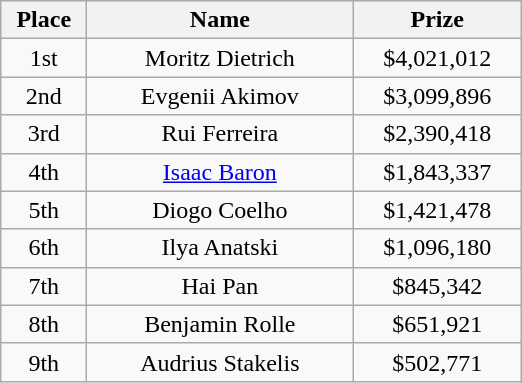<table class="wikitable">
<tr>
<th width="50">Place</th>
<th width="170">Name</th>
<th width="105">Prize</th>
</tr>
<tr>
<td align=center>1st</td>
<td align=center> Moritz Dietrich</td>
<td align=center>$4,021,012</td>
</tr>
<tr>
<td align=center>2nd</td>
<td align=center> Evgenii Akimov</td>
<td align=center>$3,099,896</td>
</tr>
<tr>
<td align=center>3rd</td>
<td align=center> Rui Ferreira</td>
<td align=center>$2,390,418</td>
</tr>
<tr>
<td align=center>4th</td>
<td align=center> <a href='#'>Isaac Baron</a></td>
<td align=center>$1,843,337</td>
</tr>
<tr>
<td align=center>5th</td>
<td align=center> Diogo Coelho</td>
<td align=center>$1,421,478</td>
</tr>
<tr>
<td align=center>6th</td>
<td align=center> Ilya Anatski</td>
<td align=center>$1,096,180</td>
</tr>
<tr>
<td align=center>7th</td>
<td align=center> Hai Pan</td>
<td align=center>$845,342</td>
</tr>
<tr>
<td align=center>8th</td>
<td align=center> Benjamin Rolle</td>
<td align=center>$651,921</td>
</tr>
<tr>
<td align=center>9th</td>
<td align=center> Audrius Stakelis</td>
<td align=center>$502,771</td>
</tr>
</table>
